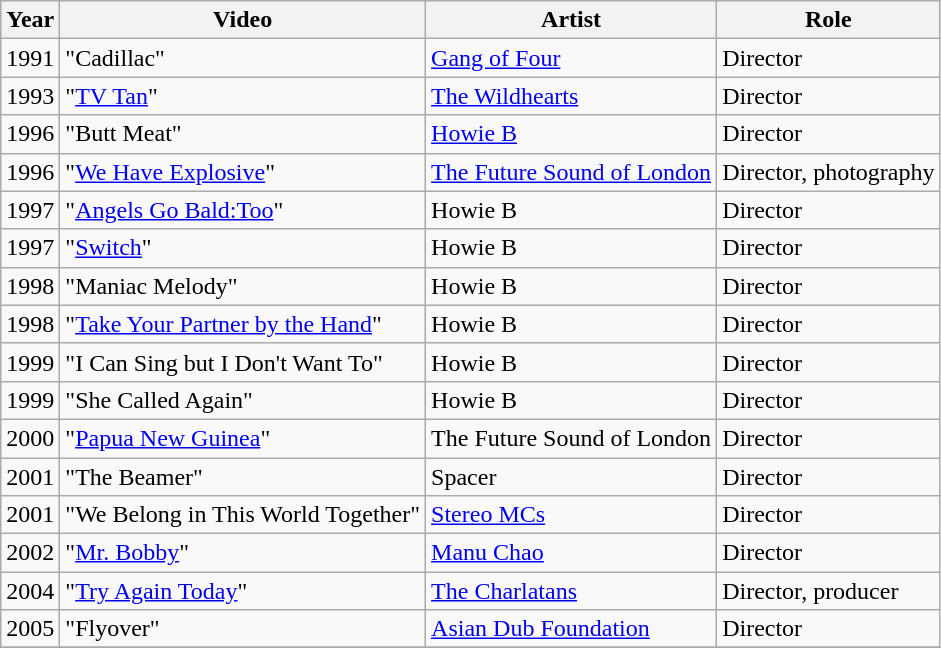<table class="wikitable sortable">
<tr>
<th>Year</th>
<th>Video</th>
<th>Artist</th>
<th>Role</th>
</tr>
<tr>
<td>1991</td>
<td>"Cadillac"</td>
<td><a href='#'>Gang of Four</a></td>
<td>Director</td>
</tr>
<tr>
<td>1993</td>
<td>"<a href='#'>TV Tan</a>"</td>
<td><a href='#'>The Wildhearts</a></td>
<td>Director</td>
</tr>
<tr>
<td>1996</td>
<td>"Butt Meat"</td>
<td><a href='#'>Howie B</a></td>
<td>Director</td>
</tr>
<tr>
<td>1996</td>
<td>"<a href='#'>We Have Explosive</a>"</td>
<td><a href='#'>The Future Sound of London</a></td>
<td>Director, photography</td>
</tr>
<tr>
<td>1997</td>
<td>"<a href='#'>Angels Go Bald:Too</a>"</td>
<td>Howie B</td>
<td>Director</td>
</tr>
<tr>
<td>1997</td>
<td>"<a href='#'>Switch</a>"</td>
<td>Howie B</td>
<td>Director</td>
</tr>
<tr>
<td>1998</td>
<td>"Maniac Melody"</td>
<td>Howie B</td>
<td>Director</td>
</tr>
<tr>
<td>1998</td>
<td>"<a href='#'>Take Your Partner by the Hand</a>"</td>
<td>Howie B</td>
<td>Director</td>
</tr>
<tr>
<td>1999</td>
<td>"I Can Sing but I Don't Want To"</td>
<td>Howie B</td>
<td>Director</td>
</tr>
<tr>
<td>1999</td>
<td>"She Called Again"</td>
<td>Howie B</td>
<td>Director</td>
</tr>
<tr>
<td>2000</td>
<td>"<a href='#'>Papua New Guinea</a>"</td>
<td>The Future Sound of London</td>
<td>Director</td>
</tr>
<tr>
<td>2001</td>
<td>"The Beamer"</td>
<td>Spacer</td>
<td>Director</td>
</tr>
<tr>
<td>2001</td>
<td>"We Belong in This World Together"</td>
<td><a href='#'>Stereo MCs</a></td>
<td>Director</td>
</tr>
<tr>
<td>2002</td>
<td>"<a href='#'>Mr. Bobby</a>"</td>
<td><a href='#'>Manu Chao</a></td>
<td>Director</td>
</tr>
<tr>
<td>2004</td>
<td>"<a href='#'>Try Again Today</a>"</td>
<td><a href='#'>The Charlatans</a></td>
<td>Director, producer</td>
</tr>
<tr>
<td>2005</td>
<td>"Flyover"</td>
<td><a href='#'>Asian Dub Foundation</a></td>
<td>Director</td>
</tr>
<tr>
</tr>
</table>
